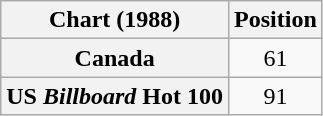<table class="wikitable plainrowheaders" style="text-align:center">
<tr>
<th scope="col">Chart (1988)</th>
<th scope="col">Position</th>
</tr>
<tr>
<th scope="row">Canada</th>
<td>61</td>
</tr>
<tr>
<th scope="row">US <em>Billboard</em> Hot 100</th>
<td>91</td>
</tr>
</table>
